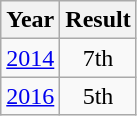<table class="wikitable" style="text-align:center">
<tr>
<th>Year</th>
<th>Result</th>
</tr>
<tr>
<td><a href='#'>2014</a></td>
<td>7th</td>
</tr>
<tr>
<td><a href='#'>2016</a></td>
<td>5th</td>
</tr>
</table>
